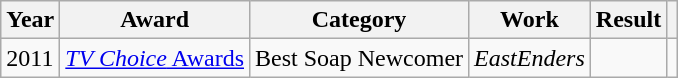<table class="wikitable">
<tr>
<th>Year</th>
<th>Award</th>
<th>Category</th>
<th>Work</th>
<th>Result</th>
<th></th>
</tr>
<tr>
<td>2011</td>
<td><a href='#'><em>TV Choice</em> Awards</a></td>
<td>Best Soap Newcomer</td>
<td><em>EastEnders</em></td>
<td></td>
<td align="center"></td>
</tr>
</table>
